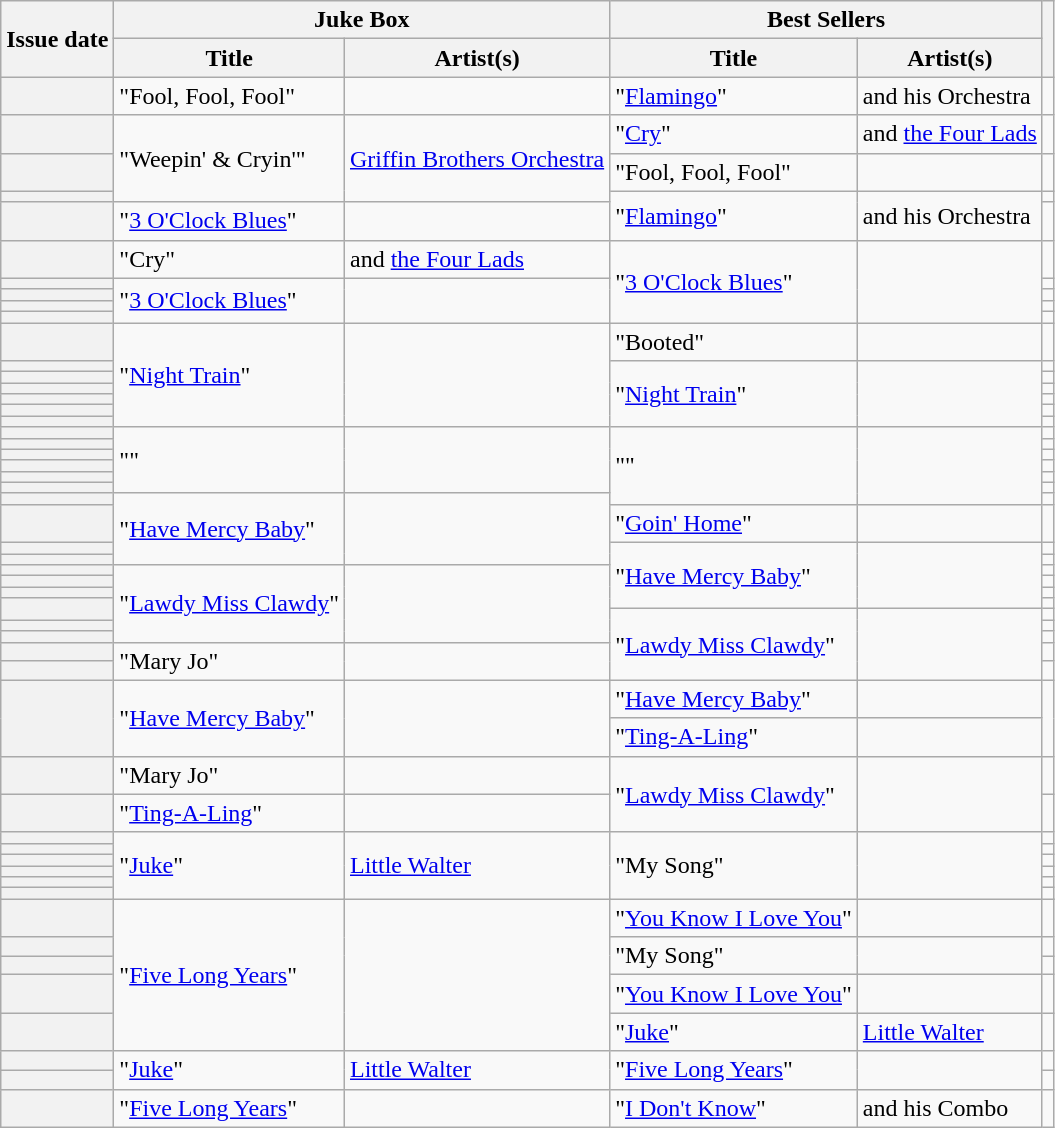<table class="wikitable sortable plainrowheaders">
<tr>
<th scope=col rowspan=2>Issue date</th>
<th scope=colgroup colspan=2>Juke Box</th>
<th scope=colgroup colspan=2>Best Sellers</th>
<th scope=col rowspan=2 class=unsortable></th>
</tr>
<tr>
<th scope=col>Title</th>
<th scope=col>Artist(s)</th>
<th scope=col>Title</th>
<th scope=col>Artist(s)</th>
</tr>
<tr>
<th scope=row></th>
<td rowspan=1>"Fool, Fool, Fool"</td>
<td rowspan=1></td>
<td>"<a href='#'>Flamingo</a>"</td>
<td> and his Orchestra</td>
<td align=center></td>
</tr>
<tr>
<th scope=row></th>
<td rowspan=3>"Weepin' & Cryin'"</td>
<td rowspan=3><a href='#'>Griffin Brothers Orchestra</a></td>
<td>"<a href='#'>Cry</a>"</td>
<td> and <a href='#'>the Four Lads</a></td>
<td align=center></td>
</tr>
<tr>
<th scope=row></th>
<td rowspan=1>"Fool, Fool, Fool"</td>
<td rowspan=1></td>
<td align=center></td>
</tr>
<tr>
<th scope=row></th>
<td rowspan=2>"<a href='#'>Flamingo</a>"</td>
<td rowspan=2> and his Orchestra</td>
<td align=center></td>
</tr>
<tr>
<th scope=row></th>
<td>"<a href='#'>3 O'Clock Blues</a>"</td>
<td></td>
<td align=center></td>
</tr>
<tr>
<th scope=row></th>
<td>"Cry"</td>
<td> and <a href='#'>the Four Lads</a></td>
<td rowspan=5>"<a href='#'>3 O'Clock Blues</a>"</td>
<td rowspan=5></td>
<td align=center></td>
</tr>
<tr>
<th scope=row></th>
<td rowspan=4>"<a href='#'>3 O'Clock Blues</a>"</td>
<td rowspan=4></td>
<td align=center></td>
</tr>
<tr>
<th scope=row></th>
<td align=center></td>
</tr>
<tr>
<th scope=row></th>
<td align=center></td>
</tr>
<tr>
<th scope=row></th>
<td align=center></td>
</tr>
<tr>
<th scope=row></th>
<td rowspan=7>"<a href='#'>Night Train</a>"</td>
<td rowspan=7></td>
<td>"Booted"</td>
<td></td>
<td align=center></td>
</tr>
<tr>
<th scope=row></th>
<td rowspan=6>"<a href='#'>Night Train</a>"</td>
<td rowspan=6></td>
<td align=center></td>
</tr>
<tr>
<th scope=row></th>
<td align=center></td>
</tr>
<tr>
<th scope=row></th>
<td align=center></td>
</tr>
<tr>
<th scope=row></th>
<td align=center></td>
</tr>
<tr>
<th scope=row></th>
<td align=center></td>
</tr>
<tr>
<th scope=row></th>
<td align=center></td>
</tr>
<tr>
<th scope=row></th>
<td rowspan=6>""</td>
<td rowspan=6></td>
<td rowspan=7>""</td>
<td rowspan=7></td>
<td align=center></td>
</tr>
<tr>
<th scope=row></th>
<td align=center></td>
</tr>
<tr>
<th scope=row></th>
<td align=center></td>
</tr>
<tr>
<th scope=row></th>
<td align=center></td>
</tr>
<tr>
<th scope=row></th>
<td align=center></td>
</tr>
<tr>
<th scope=row></th>
<td align=center></td>
</tr>
<tr>
<th scope=row></th>
<td rowspan=4>"<a href='#'>Have Mercy Baby</a>"</td>
<td rowspan=4></td>
<td align=center></td>
</tr>
<tr>
<th scope=row></th>
<td>"<a href='#'>Goin' Home</a>"</td>
<td></td>
<td align=center></td>
</tr>
<tr>
<th scope=row></th>
<td rowspan=6>"<a href='#'>Have Mercy Baby</a>"</td>
<td rowspan=6></td>
<td align=center></td>
</tr>
<tr>
<th scope=row></th>
<td align=center></td>
</tr>
<tr>
<th scope=row></th>
<td rowspan=7>"<a href='#'>Lawdy Miss Clawdy</a>"</td>
<td rowspan=7></td>
<td align=center></td>
</tr>
<tr>
<th scope=row></th>
<td align=center></td>
</tr>
<tr>
<th scope=row></th>
<td align=center></td>
</tr>
<tr>
<th scope=row rowspan=2></th>
<td rowspan=1 align=center></td>
</tr>
<tr>
<td rowspan=5>"<a href='#'>Lawdy Miss Clawdy</a>"</td>
<td rowspan=5></td>
<td rowspan=1 align=center></td>
</tr>
<tr>
<th scope=row></th>
<td align=center></td>
</tr>
<tr>
<th scope=row></th>
<td align=center></td>
</tr>
<tr>
<th scope=row></th>
<td rowspan=2>"Mary Jo"</td>
<td rowspan=2></td>
<td align=center></td>
</tr>
<tr>
<th scope=row></th>
<td align=center></td>
</tr>
<tr>
<th scope=row rowspan=2></th>
<td rowspan=2>"<a href='#'>Have Mercy Baby</a>"</td>
<td rowspan=2></td>
<td rowspan=1>"<a href='#'>Have Mercy Baby</a>"</td>
<td rowspan=1></td>
<td rowspan=2 align=center></td>
</tr>
<tr>
<td>"<a href='#'>Ting-A-Ling</a>"</td>
<td></td>
</tr>
<tr>
<th scope=row></th>
<td>"Mary Jo"</td>
<td></td>
<td rowspan=2>"<a href='#'>Lawdy Miss Clawdy</a>"</td>
<td rowspan=2></td>
<td align=center></td>
</tr>
<tr>
<th scope=row></th>
<td>"<a href='#'>Ting-A-Ling</a>"</td>
<td></td>
<td align=center></td>
</tr>
<tr>
<th scope=row></th>
<td rowspan=6>"<a href='#'>Juke</a>"</td>
<td rowspan=6><a href='#'>Little Walter</a></td>
<td rowspan=7>"My Song"</td>
<td rowspan=7></td>
<td align=center></td>
</tr>
<tr>
<th scope=row></th>
<td align=center></td>
</tr>
<tr>
<th scope=row></th>
<td align=center></td>
</tr>
<tr>
<th scope=row></th>
<td align=center></td>
</tr>
<tr>
<th scope=row></th>
<td align=center></td>
</tr>
<tr>
<th scope=row></th>
<td align=center></td>
</tr>
<tr>
<th scope=row rowspan=2></th>
<td rowspan=6>"<a href='#'>Five Long Years</a>"</td>
<td rowspan=6></td>
<td rowspan=2 align=center></td>
</tr>
<tr>
<td>"<a href='#'>You Know I Love You</a>"</td>
<td></td>
</tr>
<tr>
<th scope=row></th>
<td rowspan=2>"My Song"</td>
<td rowspan=2></td>
<td align=center></td>
</tr>
<tr>
<th scope=row></th>
<td align=center></td>
</tr>
<tr>
<th scope=row></th>
<td>"<a href='#'>You Know I Love You</a>"</td>
<td></td>
<td align=center></td>
</tr>
<tr>
<th scope=row></th>
<td>"<a href='#'>Juke</a>"</td>
<td><a href='#'>Little Walter</a></td>
<td align=center></td>
</tr>
<tr>
<th scope=row></th>
<td rowspan=2>"<a href='#'>Juke</a>"</td>
<td rowspan=2><a href='#'>Little Walter</a></td>
<td rowspan=2>"<a href='#'>Five Long Years</a>"</td>
<td rowspan=2></td>
<td align=center></td>
</tr>
<tr>
<th scope=row></th>
<td align=center></td>
</tr>
<tr>
<th scope=row></th>
<td>"<a href='#'>Five Long Years</a>"</td>
<td></td>
<td rowspan=1>"<a href='#'>I Don't Know</a>"</td>
<td rowspan=1> and his Combo</td>
<td align=center></td>
</tr>
</table>
